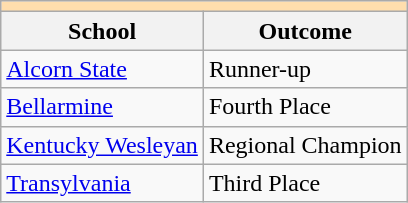<table class="wikitable" style="float:left; margin-right:1em;">
<tr>
<th colspan="3" style="background:#ffdead;"></th>
</tr>
<tr>
<th>School</th>
<th>Outcome</th>
</tr>
<tr>
<td><a href='#'>Alcorn State</a></td>
<td>Runner-up</td>
</tr>
<tr>
<td><a href='#'>Bellarmine</a></td>
<td>Fourth Place</td>
</tr>
<tr>
<td><a href='#'>Kentucky Wesleyan</a></td>
<td>Regional Champion</td>
</tr>
<tr>
<td><a href='#'>Transylvania</a></td>
<td>Third Place</td>
</tr>
</table>
